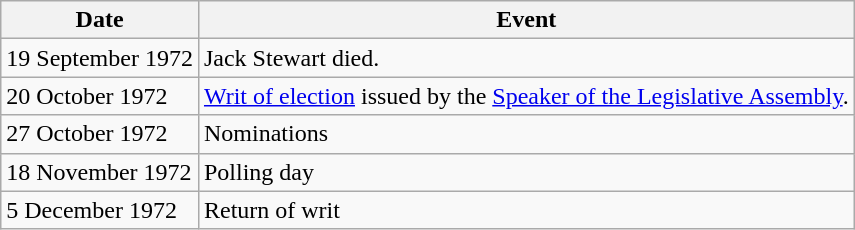<table class="wikitable">
<tr>
<th>Date</th>
<th>Event</th>
</tr>
<tr>
<td>19 September 1972</td>
<td>Jack Stewart died.</td>
</tr>
<tr>
<td>20 October 1972</td>
<td><a href='#'>Writ of election</a> issued by the <a href='#'>Speaker of the Legislative Assembly</a>.</td>
</tr>
<tr>
<td>27 October 1972</td>
<td>Nominations</td>
</tr>
<tr>
<td>18 November 1972</td>
<td>Polling day</td>
</tr>
<tr>
<td>5 December 1972</td>
<td>Return of writ</td>
</tr>
</table>
